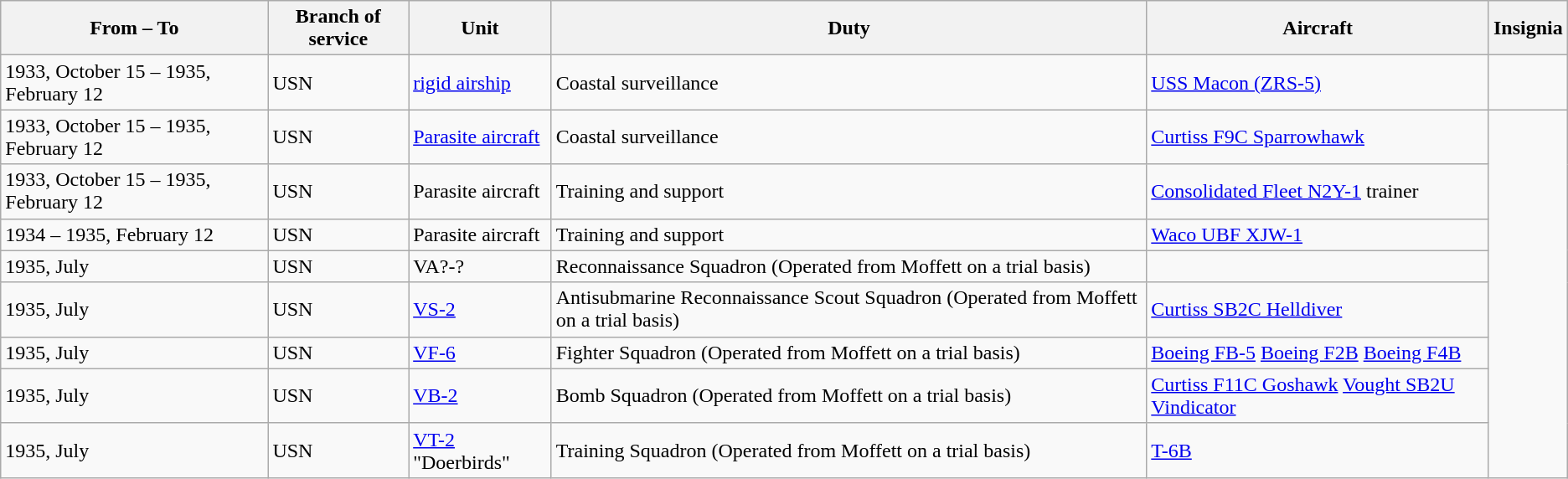<table class="wikitable sortable">
<tr>
<th>From – To</th>
<th>Branch of service</th>
<th>Unit</th>
<th>Duty</th>
<th>Aircraft</th>
<th>Insignia</th>
</tr>
<tr>
<td>1933, October 15 – 1935, February 12</td>
<td>USN</td>
<td><a href='#'>rigid airship</a></td>
<td>Coastal surveillance</td>
<td><a href='#'>USS Macon (ZRS-5)</a></td>
<td></td>
</tr>
<tr>
<td>1933, October 15 – 1935, February 12</td>
<td>USN</td>
<td><a href='#'>Parasite aircraft</a></td>
<td>Coastal surveillance</td>
<td><a href='#'>Curtiss F9C Sparrowhawk</a></td>
</tr>
<tr>
<td>1933, October 15 – 1935, February 12</td>
<td>USN</td>
<td>Parasite aircraft</td>
<td>Training and support</td>
<td><a href='#'>Consolidated Fleet N2Y-1</a> trainer</td>
</tr>
<tr>
<td>1934 – 1935, February 12</td>
<td>USN</td>
<td>Parasite aircraft</td>
<td>Training and support</td>
<td><a href='#'>Waco UBF XJW-1</a></td>
</tr>
<tr>
<td>1935, July</td>
<td>USN</td>
<td>VA?-?</td>
<td>Reconnaissance Squadron (Operated from Moffett on a trial basis)</td>
<td></td>
</tr>
<tr>
<td>1935, July</td>
<td>USN</td>
<td><a href='#'>VS-2</a></td>
<td>Antisubmarine Reconnaissance Scout Squadron (Operated from Moffett on a trial basis)</td>
<td><a href='#'>Curtiss SB2C Helldiver</a></td>
</tr>
<tr>
<td>1935, July</td>
<td>USN</td>
<td><a href='#'>VF-6</a></td>
<td>Fighter Squadron (Operated from Moffett on a trial basis)</td>
<td><a href='#'>Boeing FB-5</a> <a href='#'>Boeing F2B</a> <a href='#'>Boeing F4B</a></td>
</tr>
<tr>
<td>1935, July</td>
<td>USN</td>
<td><a href='#'>VB-2</a></td>
<td>Bomb Squadron (Operated from Moffett on a trial basis)</td>
<td><a href='#'>Curtiss F11C Goshawk</a>  <a href='#'>Vought SB2U Vindicator</a></td>
</tr>
<tr>
<td>1935, July</td>
<td>USN</td>
<td><a href='#'>VT-2</a> "Doerbirds"</td>
<td>Training Squadron (Operated from Moffett on a trial basis)</td>
<td><a href='#'>T-6B</a></td>
</tr>
</table>
